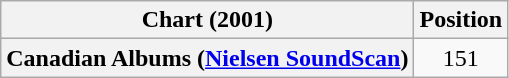<table class="wikitable plainrowheaders" style="text-align:center;">
<tr>
<th>Chart (2001)</th>
<th>Position</th>
</tr>
<tr>
<th scope="row">Canadian Albums (<a href='#'>Nielsen SoundScan</a>)</th>
<td>151</td>
</tr>
</table>
